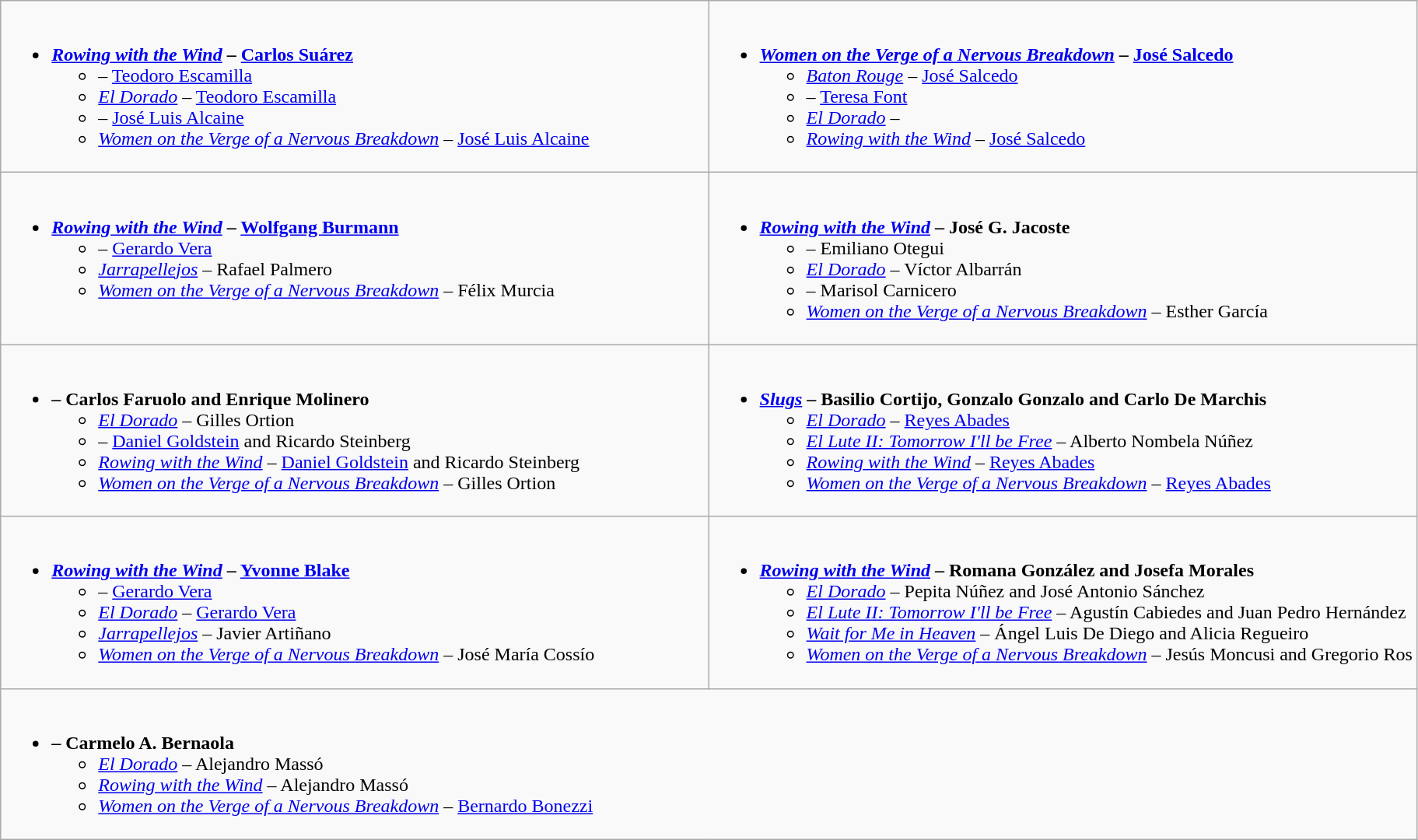<table class=wikitable style="width=100%">
<tr>
<td style="vertical-align:top;" width="50%"><br><ul><li><strong> <em><a href='#'>Rowing with the Wind</a></em> – <a href='#'>Carlos Suárez</a></strong><ul><li><em></em> – <a href='#'>Teodoro Escamilla</a></li><li><em><a href='#'>El Dorado</a></em> – <a href='#'>Teodoro Escamilla</a></li><li><em></em> – <a href='#'>José Luis Alcaine</a></li><li><em><a href='#'>Women on the Verge of a Nervous Breakdown</a></em> – <a href='#'>José Luis Alcaine</a></li></ul></li></ul></td>
<td style="vertical-align:top;" width="50%"><br><ul><li><strong> <em><a href='#'>Women on the Verge of a Nervous Breakdown</a></em> – <a href='#'>José Salcedo</a></strong><ul><li><em><a href='#'>Baton Rouge</a></em> – <a href='#'>José Salcedo</a></li><li><em></em> –  <a href='#'>Teresa Font</a></li><li><em><a href='#'>El Dorado</a></em> – </li><li><em><a href='#'>Rowing with the Wind</a></em> – <a href='#'>José Salcedo</a></li></ul></li></ul></td>
</tr>
<tr>
<td style="vertical-align:top;" width="50%"><br><ul><li><strong> <em><a href='#'>Rowing with the Wind</a></em> – <a href='#'>Wolfgang Burmann</a></strong><ul><li><em></em> – <a href='#'>Gerardo Vera</a></li><li><em><a href='#'>Jarrapellejos</a></em> – Rafael Palmero</li><li><em><a href='#'>Women on the Verge of a Nervous Breakdown</a></em> – Félix Murcia</li></ul></li></ul></td>
<td style="vertical-align:top;" width="50%"><br><ul><li><strong> <em><a href='#'>Rowing with the Wind</a></em> – José G. Jacoste</strong><ul><li><em></em> – Emiliano Otegui</li><li><em><a href='#'>El Dorado</a></em> – Víctor Albarrán</li><li><em></em> – Marisol Carnicero</li><li><em><a href='#'>Women on the Verge of a Nervous Breakdown</a></em> – Esther García</li></ul></li></ul></td>
</tr>
<tr>
<td style="vertical-align:top;" width="50%"><br><ul><li><strong> <em></em> – Carlos Faruolo and Enrique Molinero</strong><ul><li><em><a href='#'>El Dorado</a></em> – Gilles Ortion</li><li><em></em> – <a href='#'>Daniel Goldstein</a> and Ricardo Steinberg</li><li><em><a href='#'>Rowing with the Wind</a></em> – <a href='#'>Daniel Goldstein</a> and Ricardo Steinberg</li><li><em><a href='#'>Women on the Verge of a Nervous Breakdown</a></em> – Gilles Ortion</li></ul></li></ul></td>
<td style="vertical-align:top;" width="50%"><br><ul><li><strong> <em><a href='#'>Slugs</a></em> – Basilio Cortijo, Gonzalo Gonzalo and Carlo De Marchis</strong><ul><li><em><a href='#'>El Dorado</a></em> – <a href='#'>Reyes Abades</a></li><li><em><a href='#'>El Lute II: Tomorrow I'll be Free</a></em> – Alberto Nombela Núñez</li><li><em><a href='#'>Rowing with the Wind</a></em> – <a href='#'>Reyes Abades</a></li><li><em><a href='#'>Women on the Verge of a Nervous Breakdown</a></em> – <a href='#'>Reyes Abades</a></li></ul></li></ul></td>
</tr>
<tr>
<td style="vertical-align:top;" width="50%"><br><ul><li><strong> <em><a href='#'>Rowing with the Wind</a></em> – <a href='#'>Yvonne Blake</a></strong><ul><li><em></em> – <a href='#'>Gerardo Vera</a></li><li><em><a href='#'>El Dorado</a></em> – <a href='#'>Gerardo Vera</a></li><li><em><a href='#'>Jarrapellejos</a></em> – Javier Artiñano</li><li><em><a href='#'>Women on the Verge of a Nervous Breakdown</a></em> – José María Cossío</li></ul></li></ul></td>
<td style="vertical-align:top;" width="50%"><br><ul><li><strong> <em><a href='#'>Rowing with the Wind</a></em> – Romana González and Josefa Morales </strong><ul><li><em><a href='#'>El Dorado</a></em> – Pepita Núñez and José Antonio Sánchez</li><li><em><a href='#'>El Lute II: Tomorrow I'll be Free</a></em> – Agustín Cabiedes and Juan Pedro Hernández</li><li><em><a href='#'>Wait for Me in Heaven</a></em> – Ángel Luis De Diego and Alicia Regueiro</li><li><em><a href='#'>Women on the Verge of a Nervous Breakdown</a></em> – Jesús Moncusi and Gregorio Ros</li></ul></li></ul></td>
</tr>
<tr>
<td colspan = "2" style="vertical-align:top;" width="50%"><br><ul><li><strong> <em></em> – Carmelo A. Bernaola</strong><ul><li><em><a href='#'>El Dorado</a></em> – Alejandro Massó</li><li><em><a href='#'>Rowing with the Wind</a></em> – Alejandro Massó</li><li><em><a href='#'>Women on the Verge of a Nervous Breakdown</a></em> – <a href='#'>Bernardo Bonezzi</a></li></ul></li></ul></td>
</tr>
</table>
